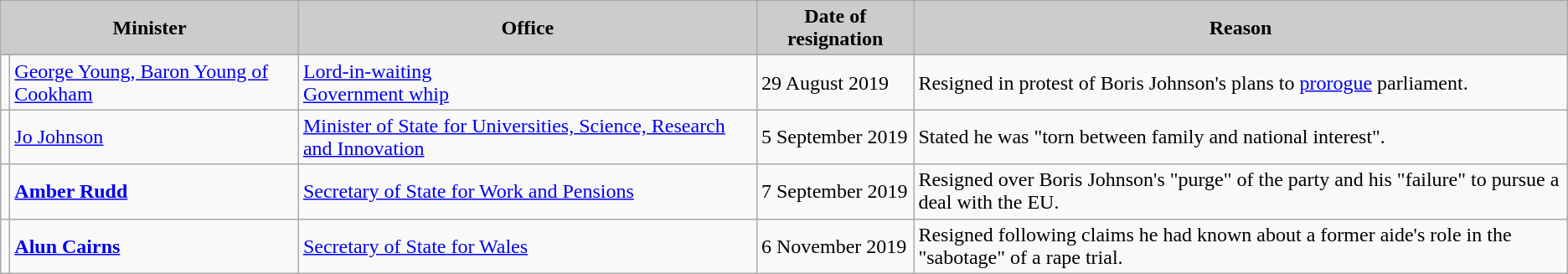<table class="wikitable">
<tr>
<th colspan="2" style="background:#ccc;">Minister<br></th>
<th style="background:#ccc;">Office</th>
<th style="background:#ccc;">Date of resignation</th>
<th style="background:#ccc;">Reason</th>
</tr>
<tr>
</tr>
<tr>
<td></td>
<td><a href='#'>George Young, Baron Young of Cookham</a></td>
<td><a href='#'>Lord-in-waiting</a><br><a href='#'>Government whip</a></td>
<td>29 August 2019</td>
<td>Resigned in protest of Boris Johnson's plans to <a href='#'>prorogue</a> parliament.</td>
</tr>
<tr>
<td></td>
<td><a href='#'>Jo Johnson</a></td>
<td><a href='#'>Minister of State for Universities, Science, Research and Innovation</a></td>
<td>5 September 2019</td>
<td>Stated he was "torn between family and national interest".</td>
</tr>
<tr>
<td></td>
<td><strong><a href='#'>Amber Rudd</a></strong></td>
<td><a href='#'>Secretary of State for Work and Pensions</a></td>
<td>7 September 2019</td>
<td>Resigned over Boris Johnson's "purge" of the party and his "failure" to pursue a deal with the EU.</td>
</tr>
<tr>
<td></td>
<td><strong><a href='#'>Alun Cairns</a></strong></td>
<td><a href='#'>Secretary of State for Wales</a></td>
<td>6 November 2019</td>
<td>Resigned following claims he had known about a former aide's role in the "sabotage" of a rape trial.</td>
</tr>
</table>
